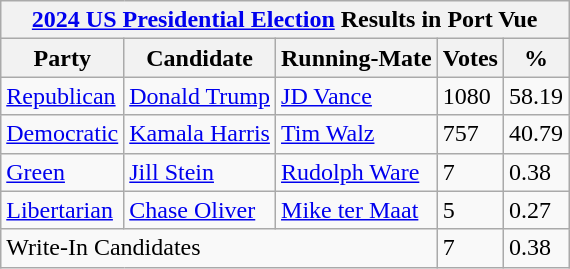<table class="wikitable">
<tr>
<th colspan="5"><a href='#'>2024 US Presidential Election</a> Results in Port Vue</th>
</tr>
<tr>
<th>Party</th>
<th>Candidate</th>
<th>Running-Mate</th>
<th>Votes</th>
<th>%</th>
</tr>
<tr>
<td><a href='#'>Republican</a></td>
<td><a href='#'>Donald Trump</a></td>
<td><a href='#'>JD Vance</a></td>
<td>1080</td>
<td>58.19</td>
</tr>
<tr>
<td><a href='#'>Democratic</a></td>
<td><a href='#'>Kamala Harris</a></td>
<td><a href='#'>Tim Walz</a></td>
<td>757</td>
<td>40.79</td>
</tr>
<tr>
<td><a href='#'>Green</a></td>
<td><a href='#'>Jill Stein</a></td>
<td><a href='#'>Rudolph Ware</a></td>
<td>7</td>
<td>0.38</td>
</tr>
<tr>
<td><a href='#'>Libertarian</a></td>
<td><a href='#'>Chase Oliver</a></td>
<td><a href='#'>Mike ter Maat</a></td>
<td>5</td>
<td>0.27</td>
</tr>
<tr>
<td colspan="3">Write-In Candidates</td>
<td>7</td>
<td>0.38</td>
</tr>
</table>
